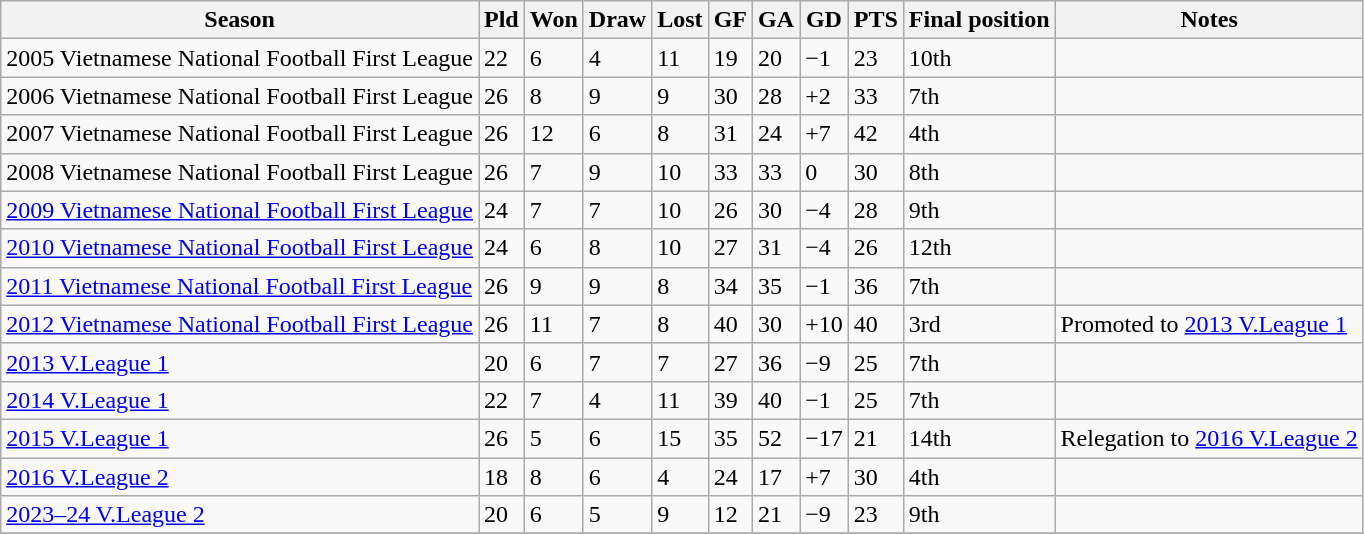<table class="wikitable">
<tr>
<th>Season</th>
<th>Pld</th>
<th>Won</th>
<th>Draw</th>
<th>Lost</th>
<th>GF</th>
<th>GA</th>
<th>GD</th>
<th>PTS</th>
<th>Final position</th>
<th>Notes</th>
</tr>
<tr>
<td>2005 Vietnamese National Football First League</td>
<td>22</td>
<td>6</td>
<td>4</td>
<td>11</td>
<td>19</td>
<td>20</td>
<td>−1</td>
<td>23</td>
<td>10th</td>
<td></td>
</tr>
<tr>
<td>2006 Vietnamese National Football First League</td>
<td>26</td>
<td>8</td>
<td>9</td>
<td>9</td>
<td>30</td>
<td>28</td>
<td>+2</td>
<td>33</td>
<td>7th</td>
<td></td>
</tr>
<tr>
<td>2007 Vietnamese National Football First League</td>
<td>26</td>
<td>12</td>
<td>6</td>
<td>8</td>
<td>31</td>
<td>24</td>
<td>+7</td>
<td>42</td>
<td>4th</td>
<td></td>
</tr>
<tr>
<td>2008 Vietnamese National Football First League</td>
<td>26</td>
<td>7</td>
<td>9</td>
<td>10</td>
<td>33</td>
<td>33</td>
<td>0</td>
<td>30</td>
<td>8th</td>
<td></td>
</tr>
<tr>
<td><a href='#'>2009 Vietnamese National Football First League</a></td>
<td>24</td>
<td>7</td>
<td>7</td>
<td>10</td>
<td>26</td>
<td>30</td>
<td>−4</td>
<td>28</td>
<td>9th</td>
<td></td>
</tr>
<tr>
<td><a href='#'>2010 Vietnamese National Football First League</a></td>
<td>24</td>
<td>6</td>
<td>8</td>
<td>10</td>
<td>27</td>
<td>31</td>
<td>−4</td>
<td>26</td>
<td>12th</td>
<td></td>
</tr>
<tr>
<td><a href='#'>2011 Vietnamese National Football First League</a></td>
<td>26</td>
<td>9</td>
<td>9</td>
<td>8</td>
<td>34</td>
<td>35</td>
<td>−1</td>
<td>36</td>
<td>7th</td>
<td></td>
</tr>
<tr>
<td><a href='#'>2012 Vietnamese National Football First League</a></td>
<td>26</td>
<td>11</td>
<td>7</td>
<td>8</td>
<td>40</td>
<td>30</td>
<td>+10</td>
<td>40</td>
<td>3rd</td>
<td>Promoted to <a href='#'>2013 V.League 1</a></td>
</tr>
<tr>
<td><a href='#'>2013 V.League 1</a></td>
<td>20</td>
<td>6</td>
<td>7</td>
<td>7</td>
<td>27</td>
<td>36</td>
<td>−9</td>
<td>25</td>
<td>7th</td>
<td></td>
</tr>
<tr>
<td><a href='#'>2014 V.League 1</a></td>
<td>22</td>
<td>7</td>
<td>4</td>
<td>11</td>
<td>39</td>
<td>40</td>
<td>−1</td>
<td>25</td>
<td>7th</td>
<td></td>
</tr>
<tr>
<td><a href='#'>2015 V.League 1</a></td>
<td>26</td>
<td>5</td>
<td>6</td>
<td>15</td>
<td>35</td>
<td>52</td>
<td>−17</td>
<td>21</td>
<td>14th</td>
<td>Relegation to <a href='#'>2016 V.League 2</a></td>
</tr>
<tr>
<td><a href='#'>2016 V.League 2</a></td>
<td>18</td>
<td>8</td>
<td>6</td>
<td>4</td>
<td>24</td>
<td>17</td>
<td>+7</td>
<td>30</td>
<td>4th</td>
<td></td>
</tr>
<tr>
<td><a href='#'>2023–24 V.League 2</a></td>
<td>20</td>
<td>6</td>
<td>5</td>
<td>9</td>
<td>12</td>
<td>21</td>
<td>−9</td>
<td>23</td>
<td>9th</td>
<td></td>
</tr>
<tr>
</tr>
</table>
